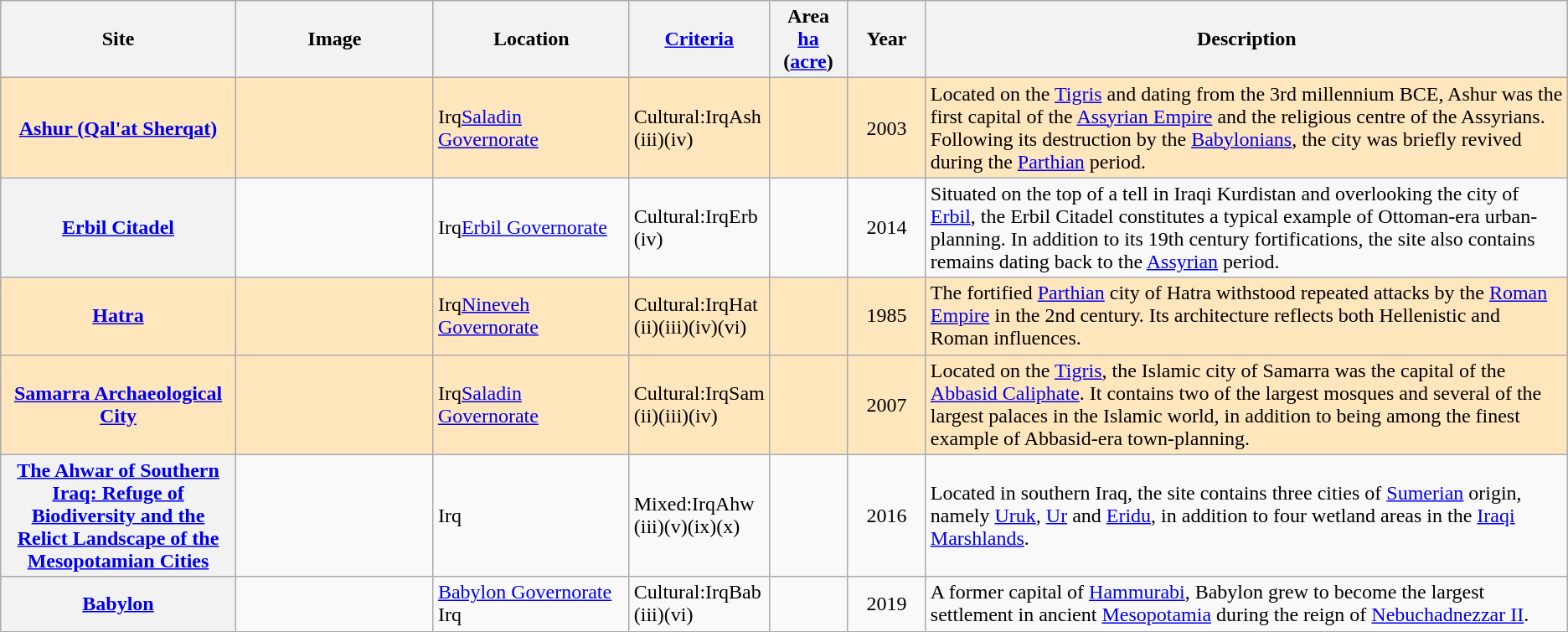<table class="wikitable sortable">
<tr>
<th scope="col" style="width:15%;">Site</th>
<th class="unsortable" scope="col" style="width:150px;">Image</th>
<th scope="col" style="width:12.5%;">Location</th>
<th scope="row" style="width:5%;"><a href='#'>Criteria</a></th>
<th scope="col" style="width:5%;">Area<br><a href='#'>ha</a> (<a href='#'>acre</a>)</th>
<th scope="col" style="width:5%;">Year</th>
<th class="unsortable" scope="col">Description</th>
</tr>
<tr style="background-color:#FFE6BD">
<th scope="row" style="background-color: #FFE6BD"><a href='#'>Ashur (Qal'at Sherqat)</a></th>
<td></td>
<td><span>Irq</span><a href='#'>Saladin Governorate</a><small></small></td>
<td>Cultural:<span>IrqAsh</span><br>(iii)(iv)</td>
<td></td>
<td align="center">2003</td>
<td>Located on the <a href='#'>Tigris</a> and dating from the 3rd millennium BCE, Ashur was the first capital of the <a href='#'>Assyrian Empire</a> and the religious centre of the Assyrians. Following its destruction by the <a href='#'>Babylonians</a>, the city was briefly revived during the <a href='#'>Parthian</a> period.</td>
</tr>
<tr>
<th scope="row"><a href='#'>Erbil Citadel</a></th>
<td></td>
<td><span>Irq</span><a href='#'>Erbil Governorate</a><small></small></td>
<td>Cultural:<span>IrqErb</span><br>(iv)</td>
<td></td>
<td align="center">2014</td>
<td>Situated on the top of a tell in Iraqi Kurdistan and overlooking the city of <a href='#'>Erbil</a>, the Erbil Citadel constitutes a typical example of Ottoman-era urban-planning. In addition to its 19th century fortifications, the site also contains remains dating back to the <a href='#'>Assyrian</a> period.</td>
</tr>
<tr style="background-color:#FFE6BD">
<th scope="row" style="background-color: #FFE6BD"><a href='#'>Hatra</a></th>
<td></td>
<td><span>Irq</span><a href='#'>Nineveh Governorate</a><small></small></td>
<td>Cultural:<span>IrqHat</span><br>(ii)(iii)(iv)(vi)</td>
<td></td>
<td align="center">1985</td>
<td>The fortified <a href='#'>Parthian</a> city of Hatra withstood repeated attacks by the <a href='#'>Roman Empire</a> in the 2nd century. Its architecture reflects both Hellenistic and Roman influences.</td>
</tr>
<tr style="background-color:#FFE6BD">
<th scope="row" style="background-color: #FFE6BD"><a href='#'>Samarra Archaeological City</a></th>
<td></td>
<td><span>Irq</span><a href='#'>Saladin Governorate</a><small></small></td>
<td>Cultural:<span>IrqSam</span><br>(ii)(iii)(iv)</td>
<td></td>
<td align="center">2007</td>
<td>Located on the <a href='#'>Tigris</a>, the Islamic city of Samarra was the capital of the <a href='#'>Abbasid Caliphate</a>. It contains two of the largest mosques and several of the largest palaces in the Islamic world, in addition to being among the finest example of Abbasid-era town-planning.</td>
</tr>
<tr>
<th scope="row"><a href='#'>The Ahwar of Southern Iraq: Refuge of Biodiversity and the Relict Landscape of the Mesopotamian Cities</a></th>
<td></td>
<td><span>Irq</span><small></small></td>
<td>Mixed:<span>IrqAhw</span><br>(iii)(v)(ix)(x)</td>
<td></td>
<td align="center">2016</td>
<td>Located in southern Iraq, the site contains three cities of <a href='#'>Sumerian</a> origin, namely <a href='#'>Uruk</a>, <a href='#'>Ur</a> and <a href='#'>Eridu</a>, in addition to four wetland areas in the <a href='#'>Iraqi Marshlands</a>.</td>
</tr>
<tr>
<th scope="row"><a href='#'>Babylon</a></th>
<td></td>
<td><a href='#'>Babylon Governorate</a><br><span>Irq</span><small></small></td>
<td>Cultural:<span>IrqBab</span><br>(iii)(vi)</td>
<td></td>
<td align="center">2019</td>
<td>A former capital of <a href='#'>Hammurabi</a>, Babylon grew to become the largest settlement in ancient <a href='#'>Mesopotamia</a> during the reign of <a href='#'>Nebuchadnezzar II</a>.</td>
</tr>
</table>
